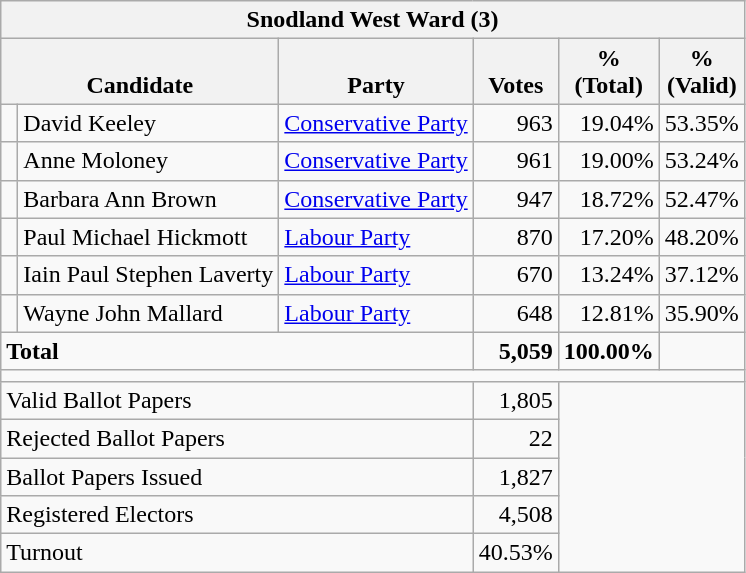<table class="wikitable" border="1" style="text-align:right; font-size:100%">
<tr>
<th align=center colspan=6>Snodland West Ward (3)</th>
</tr>
<tr>
<th valign=bottom align=left colspan=2>Candidate</th>
<th valign=bottom align=left>Party</th>
<th valign=bottom align=center>Votes</th>
<th align=center>%<br>(Total)</th>
<th align=center>%<br>(Valid)</th>
</tr>
<tr>
<td bgcolor=> </td>
<td align=left>David Keeley</td>
<td align=left><a href='#'>Conservative Party</a></td>
<td>963</td>
<td>19.04%</td>
<td>53.35%</td>
</tr>
<tr>
<td bgcolor=> </td>
<td align=left>Anne Moloney</td>
<td align=left><a href='#'>Conservative Party</a></td>
<td>961</td>
<td>19.00%</td>
<td>53.24%</td>
</tr>
<tr>
<td bgcolor=> </td>
<td align=left>Barbara Ann Brown</td>
<td align=left><a href='#'>Conservative Party</a></td>
<td>947</td>
<td>18.72%</td>
<td>52.47%</td>
</tr>
<tr>
<td bgcolor=> </td>
<td align=left>Paul Michael Hickmott</td>
<td align=left><a href='#'>Labour Party</a></td>
<td>870</td>
<td>17.20%</td>
<td>48.20%</td>
</tr>
<tr>
<td bgcolor=> </td>
<td align=left>Iain Paul Stephen Laverty</td>
<td align=left><a href='#'>Labour Party</a></td>
<td>670</td>
<td>13.24%</td>
<td>37.12%</td>
</tr>
<tr>
<td bgcolor=> </td>
<td align=left>Wayne John Mallard</td>
<td align=left><a href='#'>Labour Party</a></td>
<td>648</td>
<td>12.81%</td>
<td>35.90%</td>
</tr>
<tr>
<td align=left colspan=3><strong>Total</strong></td>
<td><strong>5,059</strong></td>
<td><strong>100.00%</strong></td>
<td></td>
</tr>
<tr>
<td align=left colspan=6></td>
</tr>
<tr>
<td align=left colspan=3>Valid Ballot Papers</td>
<td>1,805</td>
<td colspan=2 rowspan=5></td>
</tr>
<tr>
<td align=left colspan=3>Rejected Ballot Papers</td>
<td>22</td>
</tr>
<tr>
<td align=left colspan=3>Ballot Papers Issued</td>
<td>1,827</td>
</tr>
<tr>
<td align=left colspan=3>Registered Electors</td>
<td>4,508</td>
</tr>
<tr>
<td align=left colspan=3>Turnout</td>
<td>40.53%</td>
</tr>
</table>
